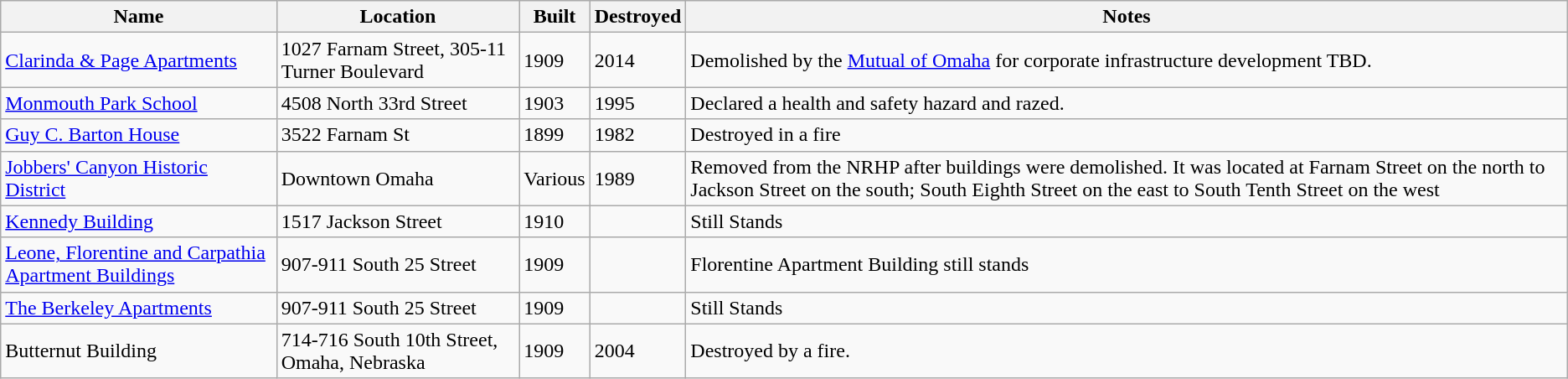<table class="wikitable sortable">
<tr>
<th>Name</th>
<th>Location</th>
<th>Built</th>
<th>Destroyed</th>
<th>Notes</th>
</tr>
<tr>
<td><a href='#'>Clarinda & Page Apartments</a></td>
<td>1027 Farnam Street, 305-11 Turner Boulevard</td>
<td>1909</td>
<td>2014</td>
<td>Demolished by the <a href='#'>Mutual of Omaha</a> for corporate infrastructure development TBD.</td>
</tr>
<tr>
<td><a href='#'>Monmouth Park School</a></td>
<td>4508 North 33rd Street</td>
<td>1903</td>
<td>1995</td>
<td>Declared a health and safety hazard and razed.</td>
</tr>
<tr>
<td><a href='#'>Guy C. Barton House</a></td>
<td>3522 Farnam St</td>
<td>1899</td>
<td>1982</td>
<td>Destroyed in a fire</td>
</tr>
<tr>
<td><a href='#'>Jobbers' Canyon Historic District</a></td>
<td>Downtown Omaha</td>
<td>Various</td>
<td>1989</td>
<td>Removed from the NRHP after buildings were demolished. It was located at Farnam Street on the north to Jackson Street on the south; South Eighth Street on the east to South Tenth Street on the west</td>
</tr>
<tr>
<td><a href='#'>Kennedy Building</a></td>
<td>1517 Jackson Street</td>
<td>1910</td>
<td></td>
<td>Still Stands</td>
</tr>
<tr>
<td><a href='#'>Leone, Florentine and Carpathia Apartment Buildings</a></td>
<td>907-911 South 25 Street</td>
<td>1909</td>
<td></td>
<td>Florentine Apartment Building still stands</td>
</tr>
<tr>
<td><a href='#'>The Berkeley Apartments</a></td>
<td>907-911 South 25 Street</td>
<td>1909</td>
<td></td>
<td>Still Stands</td>
</tr>
<tr>
<td>Butternut Building</td>
<td>714-716 South 10th Street, Omaha, Nebraska</td>
<td>1909</td>
<td>2004</td>
<td>Destroyed by a fire.</td>
</tr>
</table>
